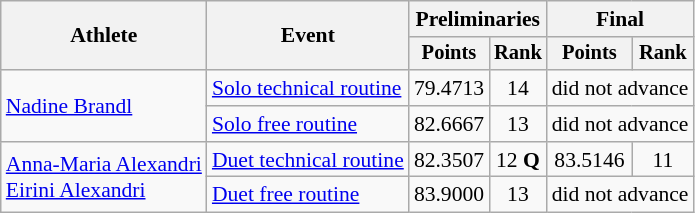<table class=wikitable style="font-size:90%">
<tr>
<th rowspan="2">Athlete</th>
<th rowspan="2">Event</th>
<th colspan="2">Preliminaries</th>
<th colspan="2">Final</th>
</tr>
<tr style="font-size:95%">
<th>Points</th>
<th>Rank</th>
<th>Points</th>
<th>Rank</th>
</tr>
<tr align=center>
<td align=left rowspan=2><a href='#'>Nadine Brandl</a></td>
<td align=left><a href='#'>Solo technical routine</a></td>
<td>79.4713</td>
<td>14</td>
<td colspan=2>did not advance</td>
</tr>
<tr align=center>
<td align=left><a href='#'>Solo free routine</a></td>
<td>82.6667</td>
<td>13</td>
<td colspan=2>did not advance</td>
</tr>
<tr align=center>
<td align=left rowspan=2><a href='#'>Anna-Maria Alexandri</a><br><a href='#'>Eirini Alexandri</a></td>
<td align=left><a href='#'>Duet technical routine</a></td>
<td>82.3507</td>
<td>12 <strong>Q</strong></td>
<td>83.5146</td>
<td>11</td>
</tr>
<tr align=center>
<td align=left><a href='#'>Duet free routine</a></td>
<td>83.9000</td>
<td>13</td>
<td colspan=2>did not advance</td>
</tr>
</table>
